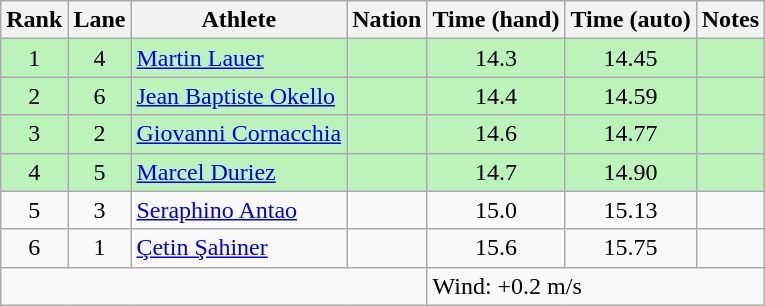<table class="wikitable sortable" style="text-align:center">
<tr>
<th>Rank</th>
<th>Lane</th>
<th>Athlete</th>
<th>Nation</th>
<th>Time (hand)</th>
<th>Time (auto)</th>
<th>Notes</th>
</tr>
<tr bgcolor=bbf3bb>
<td>1</td>
<td>4</td>
<td align=left><a href='#'>Martin Lauer</a></td>
<td align=left></td>
<td>14.3</td>
<td>14.45</td>
<td></td>
</tr>
<tr bgcolor=bbf3bb>
<td>2</td>
<td>6</td>
<td align=left><a href='#'>Jean Baptiste Okello</a></td>
<td align=left></td>
<td>14.4</td>
<td>14.59</td>
<td></td>
</tr>
<tr bgcolor=bbf3bb>
<td>3</td>
<td>2</td>
<td align=left><a href='#'>Giovanni Cornacchia</a></td>
<td align=left></td>
<td>14.6</td>
<td>14.77</td>
<td></td>
</tr>
<tr bgcolor=bbf3bb>
<td>4</td>
<td>5</td>
<td align=left><a href='#'>Marcel Duriez</a></td>
<td align=left></td>
<td>14.7</td>
<td>14.90</td>
<td></td>
</tr>
<tr>
<td>5</td>
<td>3</td>
<td align=left><a href='#'>Seraphino Antao</a></td>
<td align=left></td>
<td>15.0</td>
<td>15.13</td>
<td></td>
</tr>
<tr>
<td>6</td>
<td>1</td>
<td align=left><a href='#'>Çetin Şahiner</a></td>
<td align=left></td>
<td>15.6</td>
<td>15.75</td>
<td></td>
</tr>
<tr class="sortbottom">
<td colspan=4></td>
<td colspan="3" style="text-align:left;">Wind: +0.2 m/s</td>
</tr>
</table>
